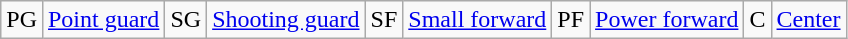<table class=wikitable>
<tr>
<td>PG</td>
<td><a href='#'>Point guard</a></td>
<td>SG</td>
<td><a href='#'>Shooting guard</a></td>
<td>SF</td>
<td><a href='#'>Small forward</a></td>
<td>PF</td>
<td><a href='#'>Power forward</a></td>
<td>C</td>
<td><a href='#'>Center</a></td>
</tr>
</table>
